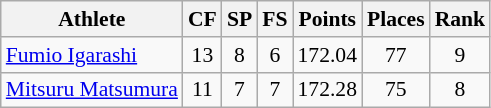<table class="wikitable" border="1" style="font-size:90%">
<tr>
<th>Athlete</th>
<th>CF</th>
<th>SP</th>
<th>FS</th>
<th>Points</th>
<th>Places</th>
<th>Rank</th>
</tr>
<tr align=center>
<td align=left><a href='#'>Fumio Igarashi</a></td>
<td>13</td>
<td>8</td>
<td>6</td>
<td>172.04</td>
<td>77</td>
<td>9</td>
</tr>
<tr align=center>
<td align=left><a href='#'>Mitsuru Matsumura</a></td>
<td>11</td>
<td>7</td>
<td>7</td>
<td>172.28</td>
<td>75</td>
<td>8</td>
</tr>
</table>
